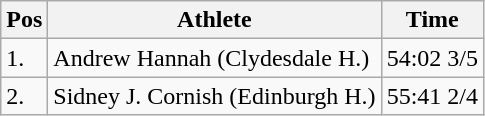<table class="wikitable">
<tr>
<th>Pos</th>
<th>Athlete</th>
<th>Time</th>
</tr>
<tr>
<td>1.</td>
<td>Andrew Hannah (Clydesdale H.)</td>
<td>54:02 3/5</td>
</tr>
<tr>
<td>2.</td>
<td>Sidney J. Cornish (Edinburgh H.)</td>
<td>55:41 2/4</td>
</tr>
</table>
